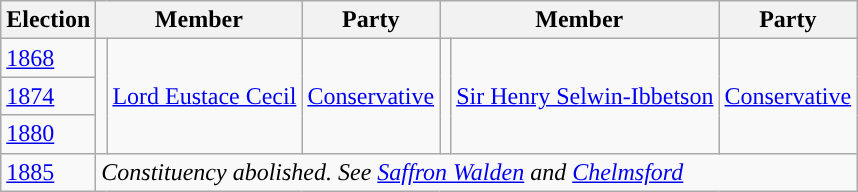<table class="wikitable">
<tr>
<th>Election</th>
<th colspan="2">Member</th>
<th>Party</th>
<th colspan="2">Member</th>
<th>Party</th>
</tr>
<tr>
<td><a href='#'>1868</a></td>
<td rowspan="3" style="color:inherit;background-color: "></td>
<td rowspan="3"><a href='#'>Lord Eustace Cecil</a></td>
<td rowspan="3"><a href='#'>Conservative</a></td>
<td rowspan="3" style="color:inherit;background-color: "></td>
<td rowspan="3"><a href='#'>Sir Henry Selwin-Ibbetson</a></td>
<td rowspan="3"><a href='#'>Conservative</a></td>
</tr>
<tr>
<td><a href='#'>1874</a></td>
</tr>
<tr>
<td><a href='#'>1880</a></td>
</tr>
<tr>
<td><a href='#'>1885</a></td>
<td colspan="6"><em>Constituency abolished. See <a href='#'>Saffron Walden</a> and <a href='#'>Chelmsford</a></em></td>
</tr>
</table>
